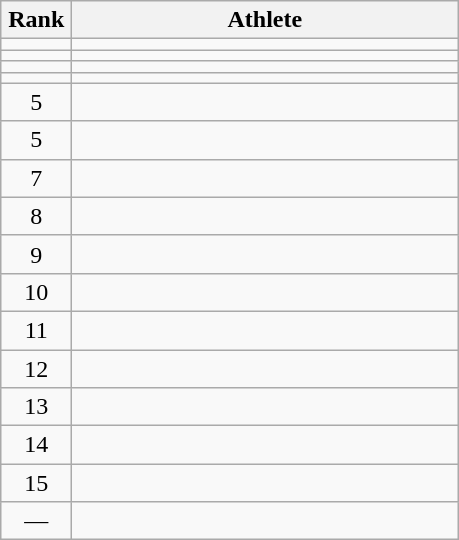<table class="wikitable" style="text-align: center;">
<tr>
<th width=40>Rank</th>
<th width=250>Athlete</th>
</tr>
<tr>
<td></td>
<td align="left"></td>
</tr>
<tr>
<td></td>
<td align="left"></td>
</tr>
<tr>
<td></td>
<td align="left"></td>
</tr>
<tr>
<td></td>
<td align="left"></td>
</tr>
<tr>
<td>5</td>
<td align="left"></td>
</tr>
<tr>
<td>5</td>
<td align="left"></td>
</tr>
<tr>
<td>7</td>
<td align="left"></td>
</tr>
<tr>
<td>8</td>
<td align="left"></td>
</tr>
<tr>
<td>9</td>
<td align="left"></td>
</tr>
<tr>
<td>10</td>
<td align="left"></td>
</tr>
<tr>
<td>11</td>
<td align="left"></td>
</tr>
<tr>
<td>12</td>
<td align="left"></td>
</tr>
<tr>
<td>13</td>
<td align="left"></td>
</tr>
<tr>
<td>14</td>
<td align="left"></td>
</tr>
<tr>
<td>15</td>
<td align="left"></td>
</tr>
<tr>
<td>—</td>
<td align="left"></td>
</tr>
</table>
